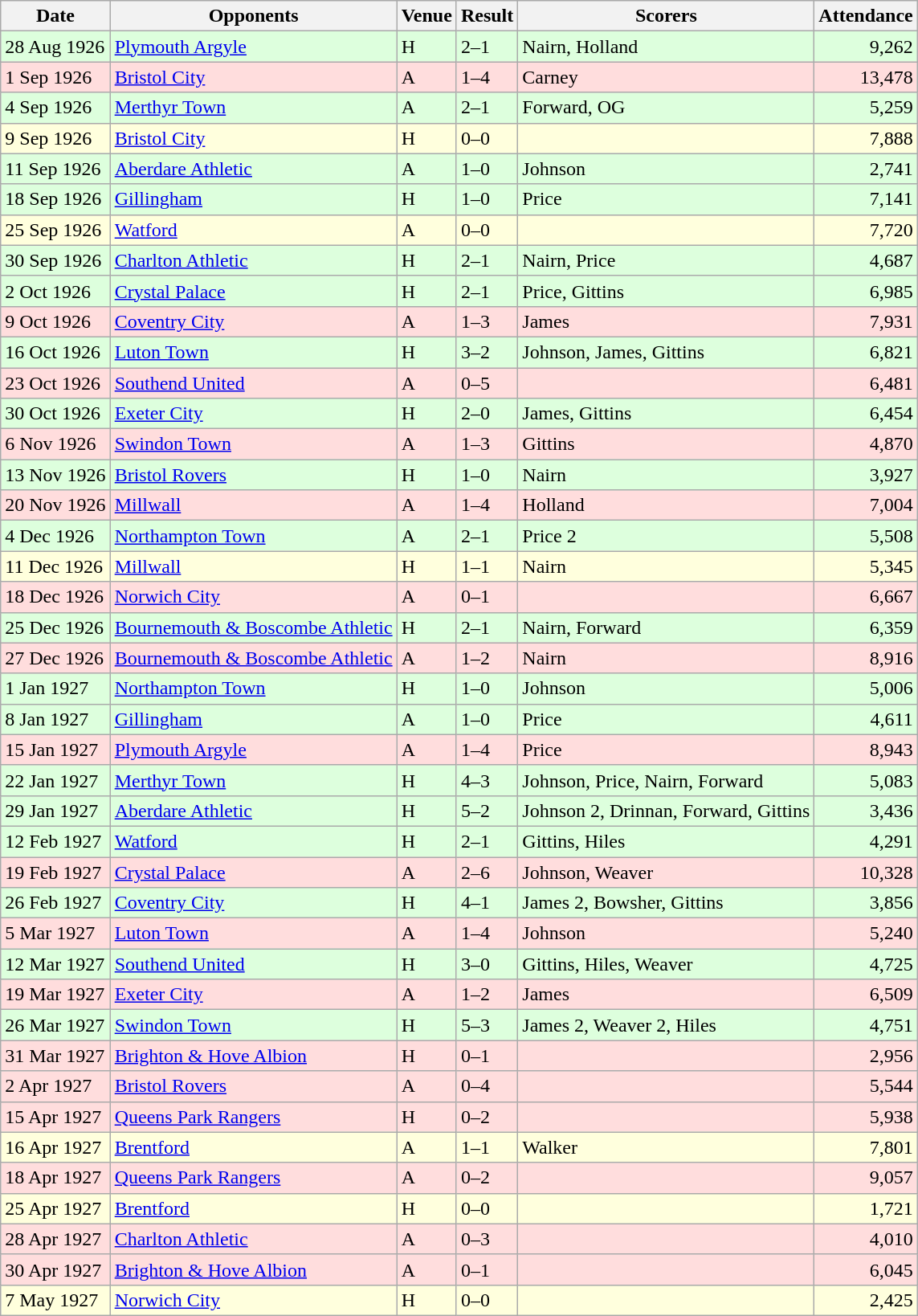<table class="wikitable sortable">
<tr>
<th>Date</th>
<th>Opponents</th>
<th>Venue</th>
<th>Result</th>
<th>Scorers</th>
<th>Attendance</th>
</tr>
<tr bgcolor="#ddffdd">
<td>28 Aug 1926</td>
<td><a href='#'>Plymouth Argyle</a></td>
<td>H</td>
<td>2–1</td>
<td>Nairn, Holland</td>
<td align="right">9,262</td>
</tr>
<tr bgcolor="#ffdddd">
<td>1 Sep 1926</td>
<td><a href='#'>Bristol City</a></td>
<td>A</td>
<td>1–4</td>
<td>Carney</td>
<td align="right">13,478</td>
</tr>
<tr bgcolor="#ddffdd">
<td>4 Sep 1926</td>
<td><a href='#'>Merthyr Town</a></td>
<td>A</td>
<td>2–1</td>
<td>Forward, OG</td>
<td align="right">5,259</td>
</tr>
<tr bgcolor="#ffffdd">
<td>9 Sep 1926</td>
<td><a href='#'>Bristol City</a></td>
<td>H</td>
<td>0–0</td>
<td></td>
<td align="right">7,888</td>
</tr>
<tr bgcolor="#ddffdd">
<td>11 Sep 1926</td>
<td><a href='#'>Aberdare Athletic</a></td>
<td>A</td>
<td>1–0</td>
<td>Johnson</td>
<td align="right">2,741</td>
</tr>
<tr bgcolor="#ddffdd">
<td>18 Sep 1926</td>
<td><a href='#'>Gillingham</a></td>
<td>H</td>
<td>1–0</td>
<td>Price</td>
<td align="right">7,141</td>
</tr>
<tr bgcolor="#ffffdd">
<td>25 Sep 1926</td>
<td><a href='#'>Watford</a></td>
<td>A</td>
<td>0–0</td>
<td></td>
<td align="right">7,720</td>
</tr>
<tr bgcolor="#ddffdd">
<td>30 Sep 1926</td>
<td><a href='#'>Charlton Athletic</a></td>
<td>H</td>
<td>2–1</td>
<td>Nairn, Price</td>
<td align="right">4,687</td>
</tr>
<tr bgcolor="#ddffdd">
<td>2 Oct 1926</td>
<td><a href='#'>Crystal Palace</a></td>
<td>H</td>
<td>2–1</td>
<td>Price, Gittins</td>
<td align="right">6,985</td>
</tr>
<tr bgcolor="#ffdddd">
<td>9 Oct 1926</td>
<td><a href='#'>Coventry City</a></td>
<td>A</td>
<td>1–3</td>
<td>James</td>
<td align="right">7,931</td>
</tr>
<tr bgcolor="#ddffdd">
<td>16 Oct 1926</td>
<td><a href='#'>Luton Town</a></td>
<td>H</td>
<td>3–2</td>
<td>Johnson, James, Gittins</td>
<td align="right">6,821</td>
</tr>
<tr bgcolor="#ffdddd">
<td>23 Oct 1926</td>
<td><a href='#'>Southend United</a></td>
<td>A</td>
<td>0–5</td>
<td></td>
<td align="right">6,481</td>
</tr>
<tr bgcolor="#ddffdd">
<td>30 Oct 1926</td>
<td><a href='#'>Exeter City</a></td>
<td>H</td>
<td>2–0</td>
<td>James, Gittins</td>
<td align="right">6,454</td>
</tr>
<tr bgcolor="#ffdddd">
<td>6 Nov 1926</td>
<td><a href='#'>Swindon Town</a></td>
<td>A</td>
<td>1–3</td>
<td>Gittins</td>
<td align="right">4,870</td>
</tr>
<tr bgcolor="#ddffdd">
<td>13 Nov 1926</td>
<td><a href='#'>Bristol Rovers</a></td>
<td>H</td>
<td>1–0</td>
<td>Nairn</td>
<td align="right">3,927</td>
</tr>
<tr bgcolor="#ffdddd">
<td>20 Nov 1926</td>
<td><a href='#'>Millwall</a></td>
<td>A</td>
<td>1–4</td>
<td>Holland</td>
<td align="right">7,004</td>
</tr>
<tr bgcolor="#ddffdd">
<td>4 Dec 1926</td>
<td><a href='#'>Northampton Town</a></td>
<td>A</td>
<td>2–1</td>
<td>Price 2</td>
<td align="right">5,508</td>
</tr>
<tr bgcolor="#ffffdd">
<td>11 Dec 1926</td>
<td><a href='#'>Millwall</a></td>
<td>H</td>
<td>1–1</td>
<td>Nairn</td>
<td align="right">5,345</td>
</tr>
<tr bgcolor="#ffdddd">
<td>18 Dec 1926</td>
<td><a href='#'>Norwich City</a></td>
<td>A</td>
<td>0–1</td>
<td></td>
<td align="right">6,667</td>
</tr>
<tr bgcolor="#ddffdd">
<td>25 Dec 1926</td>
<td><a href='#'>Bournemouth & Boscombe Athletic</a></td>
<td>H</td>
<td>2–1</td>
<td>Nairn, Forward</td>
<td align="right">6,359</td>
</tr>
<tr bgcolor="#ffdddd">
<td>27 Dec 1926</td>
<td><a href='#'>Bournemouth & Boscombe Athletic</a></td>
<td>A</td>
<td>1–2</td>
<td>Nairn</td>
<td align="right">8,916</td>
</tr>
<tr bgcolor="#ddffdd">
<td>1 Jan 1927</td>
<td><a href='#'>Northampton Town</a></td>
<td>H</td>
<td>1–0</td>
<td>Johnson</td>
<td align="right">5,006</td>
</tr>
<tr bgcolor="#ddffdd">
<td>8 Jan 1927</td>
<td><a href='#'>Gillingham</a></td>
<td>A</td>
<td>1–0</td>
<td>Price</td>
<td align="right">4,611</td>
</tr>
<tr bgcolor="#ffdddd">
<td>15 Jan 1927</td>
<td><a href='#'>Plymouth Argyle</a></td>
<td>A</td>
<td>1–4</td>
<td>Price</td>
<td align="right">8,943</td>
</tr>
<tr bgcolor="#ddffdd">
<td>22 Jan 1927</td>
<td><a href='#'>Merthyr Town</a></td>
<td>H</td>
<td>4–3</td>
<td>Johnson, Price, Nairn, Forward</td>
<td align="right">5,083</td>
</tr>
<tr bgcolor="#ddffdd">
<td>29 Jan 1927</td>
<td><a href='#'>Aberdare Athletic</a></td>
<td>H</td>
<td>5–2</td>
<td>Johnson 2, Drinnan, Forward, Gittins</td>
<td align="right">3,436</td>
</tr>
<tr bgcolor="#ddffdd">
<td>12 Feb 1927</td>
<td><a href='#'>Watford</a></td>
<td>H</td>
<td>2–1</td>
<td>Gittins, Hiles</td>
<td align="right">4,291</td>
</tr>
<tr bgcolor="#ffdddd">
<td>19 Feb 1927</td>
<td><a href='#'>Crystal Palace</a></td>
<td>A</td>
<td>2–6</td>
<td>Johnson, Weaver</td>
<td align="right">10,328</td>
</tr>
<tr bgcolor="#ddffdd">
<td>26 Feb 1927</td>
<td><a href='#'>Coventry City</a></td>
<td>H</td>
<td>4–1</td>
<td>James 2, Bowsher, Gittins</td>
<td align="right">3,856</td>
</tr>
<tr bgcolor="#ffdddd">
<td>5 Mar 1927</td>
<td><a href='#'>Luton Town</a></td>
<td>A</td>
<td>1–4</td>
<td>Johnson</td>
<td align="right">5,240</td>
</tr>
<tr bgcolor="#ddffdd">
<td>12 Mar 1927</td>
<td><a href='#'>Southend United</a></td>
<td>H</td>
<td>3–0</td>
<td>Gittins, Hiles, Weaver</td>
<td align="right">4,725</td>
</tr>
<tr bgcolor="#ffdddd">
<td>19 Mar 1927</td>
<td><a href='#'>Exeter City</a></td>
<td>A</td>
<td>1–2</td>
<td>James</td>
<td align="right">6,509</td>
</tr>
<tr bgcolor="#ddffdd">
<td>26 Mar 1927</td>
<td><a href='#'>Swindon Town</a></td>
<td>H</td>
<td>5–3</td>
<td>James 2, Weaver 2, Hiles</td>
<td align="right">4,751</td>
</tr>
<tr bgcolor="#ffdddd">
<td>31 Mar 1927</td>
<td><a href='#'>Brighton & Hove Albion</a></td>
<td>H</td>
<td>0–1</td>
<td></td>
<td align="right">2,956</td>
</tr>
<tr bgcolor="#ffdddd">
<td>2 Apr 1927</td>
<td><a href='#'>Bristol Rovers</a></td>
<td>A</td>
<td>0–4</td>
<td></td>
<td align="right">5,544</td>
</tr>
<tr bgcolor="#ffdddd">
<td>15 Apr 1927</td>
<td><a href='#'>Queens Park Rangers</a></td>
<td>H</td>
<td>0–2</td>
<td></td>
<td align="right">5,938</td>
</tr>
<tr bgcolor="#ffffdd">
<td>16 Apr 1927</td>
<td><a href='#'>Brentford</a></td>
<td>A</td>
<td>1–1</td>
<td>Walker</td>
<td align="right">7,801</td>
</tr>
<tr bgcolor="#ffdddd">
<td>18 Apr 1927</td>
<td><a href='#'>Queens Park Rangers</a></td>
<td>A</td>
<td>0–2</td>
<td></td>
<td align="right">9,057</td>
</tr>
<tr bgcolor="#ffffdd">
<td>25 Apr 1927</td>
<td><a href='#'>Brentford</a></td>
<td>H</td>
<td>0–0</td>
<td></td>
<td align="right">1,721</td>
</tr>
<tr bgcolor="#ffdddd">
<td>28 Apr 1927</td>
<td><a href='#'>Charlton Athletic</a></td>
<td>A</td>
<td>0–3</td>
<td></td>
<td align="right">4,010</td>
</tr>
<tr bgcolor="#ffdddd">
<td>30 Apr 1927</td>
<td><a href='#'>Brighton & Hove Albion</a></td>
<td>A</td>
<td>0–1</td>
<td></td>
<td align="right">6,045</td>
</tr>
<tr bgcolor="#ffffdd">
<td>7 May 1927</td>
<td><a href='#'>Norwich City</a></td>
<td>H</td>
<td>0–0</td>
<td></td>
<td align="right">2,425</td>
</tr>
</table>
